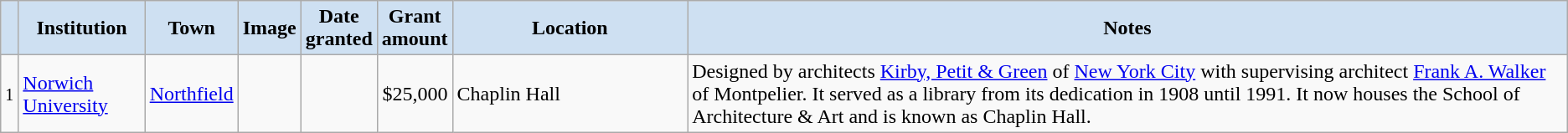<table class="wikitable" align="center">
<tr>
<th style="background-color:#CEE0F2;"></th>
<th style="background-color:#CEE0F2;">Institution</th>
<th style="background-color:#CEE0F2;">Town</th>
<th style="background-color:#CEE0F2;">Image</th>
<th style="background-color:#CEE0F2;">Date<br>granted</th>
<th style="background-color:#CEE0F2;">Grant<br>amount</th>
<th style="background-color:#CEE0F2;" width=15%>Location</th>
<th style="background-color:#CEE0F2;">Notes</th>
</tr>
<tr ->
<td align=center><small>1</small></td>
<td><a href='#'>Norwich University</a></td>
<td><a href='#'>Northfield</a></td>
<td></td>
<td></td>
<td align=right>$25,000</td>
<td>Chaplin Hall<br><small></small></td>
<td>Designed by architects <a href='#'>Kirby, Petit & Green</a> of <a href='#'>New York City</a> with supervising architect <a href='#'>Frank A. Walker</a> of Montpelier. It served as a library from its dedication in 1908 until 1991. It now houses the School of Architecture & Art and is known as Chaplin Hall.</td>
</tr>
</table>
